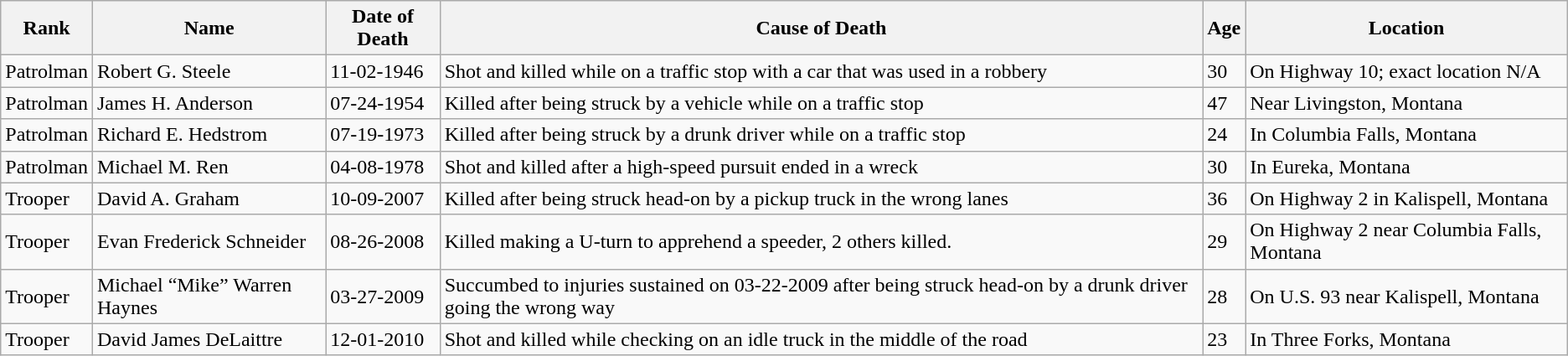<table class="wikitable">
<tr>
<th>Rank</th>
<th>Name</th>
<th>Date of Death</th>
<th>Cause of Death</th>
<th>Age</th>
<th>Location</th>
</tr>
<tr>
<td>Patrolman</td>
<td>Robert G. Steele</td>
<td>11-02-1946</td>
<td>Shot and killed while on a traffic stop with a car that was used in a robbery</td>
<td>30</td>
<td>On Highway 10; exact location N/A</td>
</tr>
<tr>
<td>Patrolman</td>
<td>James H. Anderson</td>
<td>07-24-1954</td>
<td>Killed after being struck by a vehicle while on a traffic stop</td>
<td>47</td>
<td>Near Livingston, Montana</td>
</tr>
<tr>
<td>Patrolman</td>
<td>Richard E. Hedstrom</td>
<td>07-19-1973</td>
<td>Killed after being struck by a drunk driver while on a traffic stop</td>
<td>24</td>
<td>In Columbia Falls, Montana</td>
</tr>
<tr>
<td>Patrolman</td>
<td>Michael M. Ren</td>
<td>04-08-1978</td>
<td>Shot and killed after a high-speed pursuit ended in a wreck</td>
<td>30</td>
<td>In Eureka, Montana</td>
</tr>
<tr>
<td>Trooper</td>
<td>David A. Graham</td>
<td>10-09-2007</td>
<td>Killed after being struck head-on by a pickup truck in the wrong lanes</td>
<td>36</td>
<td>On Highway 2 in Kalispell, Montana</td>
</tr>
<tr>
<td>Trooper</td>
<td>Evan Frederick Schneider</td>
<td>08-26-2008</td>
<td>Killed making a U-turn to apprehend a speeder, 2 others killed.</td>
<td>29</td>
<td>On Highway 2 near Columbia Falls, Montana</td>
</tr>
<tr>
<td>Trooper</td>
<td>Michael “Mike” Warren Haynes</td>
<td>03-27-2009</td>
<td>Succumbed to injuries sustained on 03-22-2009 after being struck head-on by a drunk driver going the wrong way</td>
<td>28</td>
<td>On U.S. 93 near Kalispell, Montana</td>
</tr>
<tr>
<td>Trooper</td>
<td>David James DeLaittre</td>
<td>12-01-2010</td>
<td>Shot and killed while checking on an idle truck in the middle of the road</td>
<td>23</td>
<td>In Three Forks, Montana</td>
</tr>
</table>
